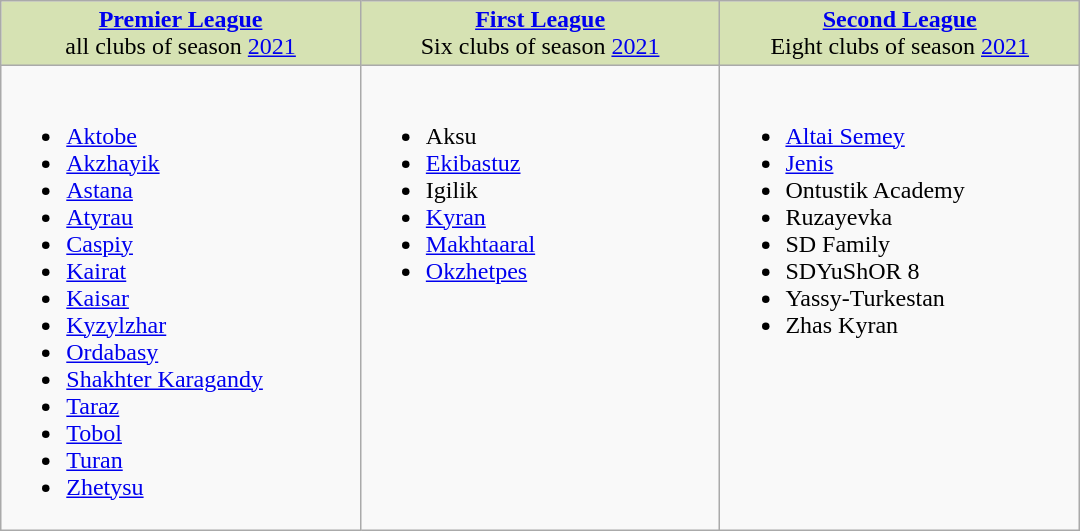<table class="wikitable">
<tr valign="top" bgcolor="#D6E2B3">
<td align="center" width="25%"><strong><a href='#'>Premier League</a></strong><br>all clubs of season <a href='#'>2021</a></td>
<td align="center" width="25%"><strong><a href='#'>First League</a></strong><br>Six clubs of season <a href='#'>2021</a></td>
<td align="center" width="25%"><strong><a href='#'>Second League</a></strong><br>Eight clubs of season <a href='#'>2021</a></td>
</tr>
<tr valign="top">
<td><br><ul><li><a href='#'>Aktobe</a></li><li><a href='#'>Akzhayik</a></li><li><a href='#'>Astana</a></li><li><a href='#'>Atyrau</a></li><li><a href='#'>Caspiy</a></li><li><a href='#'>Kairat</a></li><li><a href='#'>Kaisar</a></li><li><a href='#'>Kyzylzhar</a></li><li><a href='#'>Ordabasy</a></li><li><a href='#'>Shakhter Karagandy</a></li><li><a href='#'>Taraz</a></li><li><a href='#'>Tobol</a></li><li><a href='#'>Turan</a></li><li><a href='#'>Zhetysu</a></li></ul></td>
<td><br><ul><li>Aksu</li><li><a href='#'>Ekibastuz</a></li><li>Igilik</li><li><a href='#'>Kyran</a></li><li><a href='#'>Makhtaaral</a></li><li><a href='#'>Okzhetpes</a></li></ul></td>
<td><br><ul><li><a href='#'>Altai Semey</a></li><li><a href='#'>Jenis</a></li><li>Ontustik Academy</li><li>Ruzayevka</li><li>SD Family</li><li>SDYuShOR 8</li><li>Yassy-Turkestan</li><li>Zhas Kyran</li></ul></td>
</tr>
</table>
